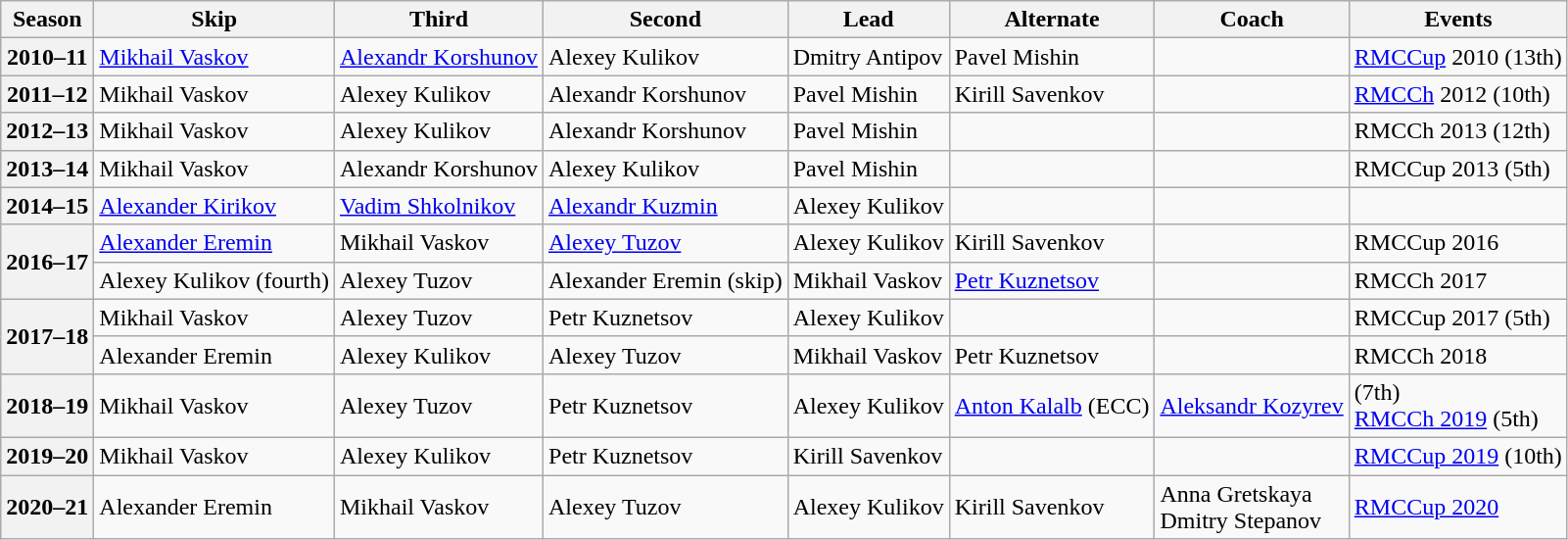<table class="wikitable">
<tr>
<th scope="col">Season</th>
<th scope="col">Skip</th>
<th scope="col">Third</th>
<th scope="col">Second</th>
<th scope="col">Lead</th>
<th scope="col">Alternate</th>
<th scope="col">Coach</th>
<th scope="col">Events</th>
</tr>
<tr>
<th scope="row">2010–11</th>
<td><a href='#'>Mikhail Vaskov</a></td>
<td><a href='#'>Alexandr Korshunov</a></td>
<td>Alexey Kulikov</td>
<td>Dmitry Antipov</td>
<td>Pavel Mishin</td>
<td></td>
<td><a href='#'>RMCCup</a> 2010 (13th)</td>
</tr>
<tr>
<th scope="row">2011–12</th>
<td>Mikhail Vaskov</td>
<td>Alexey Kulikov</td>
<td>Alexandr Korshunov</td>
<td>Pavel Mishin</td>
<td>Kirill Savenkov</td>
<td></td>
<td><a href='#'>RMCCh</a> 2012 (10th)</td>
</tr>
<tr>
<th scope="row">2012–13</th>
<td>Mikhail Vaskov</td>
<td>Alexey Kulikov</td>
<td>Alexandr Korshunov</td>
<td>Pavel Mishin</td>
<td></td>
<td></td>
<td>RMCCh 2013 (12th)</td>
</tr>
<tr>
<th scope="row">2013–14</th>
<td>Mikhail Vaskov</td>
<td>Alexandr Korshunov</td>
<td>Alexey Kulikov</td>
<td>Pavel Mishin</td>
<td></td>
<td></td>
<td>RMCCup 2013 (5th)</td>
</tr>
<tr>
<th scope="row">2014–15</th>
<td><a href='#'>Alexander Kirikov</a></td>
<td><a href='#'>Vadim Shkolnikov</a></td>
<td><a href='#'>Alexandr Kuzmin</a></td>
<td>Alexey Kulikov</td>
<td></td>
<td></td>
<td></td>
</tr>
<tr>
<th scope="row" rowspan=2>2016–17</th>
<td><a href='#'>Alexander Eremin</a></td>
<td>Mikhail Vaskov</td>
<td><a href='#'>Alexey Tuzov</a></td>
<td>Alexey Kulikov</td>
<td>Kirill Savenkov</td>
<td></td>
<td>RMCCup 2016 </td>
</tr>
<tr>
<td>Alexey Kulikov (fourth)</td>
<td>Alexey Tuzov</td>
<td>Alexander Eremin (skip)</td>
<td>Mikhail Vaskov</td>
<td><a href='#'>Petr Kuznetsov</a></td>
<td></td>
<td>RMCCh 2017 </td>
</tr>
<tr>
<th scope="row" rowspan=2>2017–18</th>
<td>Mikhail Vaskov</td>
<td>Alexey Tuzov</td>
<td>Petr Kuznetsov</td>
<td>Alexey Kulikov</td>
<td></td>
<td></td>
<td>RMCCup 2017 (5th)</td>
</tr>
<tr>
<td>Alexander Eremin</td>
<td>Alexey Kulikov</td>
<td>Alexey Tuzov</td>
<td>Mikhail Vaskov</td>
<td>Petr Kuznetsov</td>
<td></td>
<td>RMCCh 2018 </td>
</tr>
<tr>
<th scope="row">2018–19</th>
<td>Mikhail Vaskov</td>
<td>Alexey Tuzov</td>
<td>Petr Kuznetsov</td>
<td>Alexey Kulikov</td>
<td><a href='#'>Anton Kalalb</a> (ECC)</td>
<td><a href='#'>Aleksandr Kozyrev</a></td>
<td> (7th)<br><a href='#'>RMCCh 2019</a> (5th)</td>
</tr>
<tr>
<th scope="row">2019–20</th>
<td>Mikhail Vaskov</td>
<td>Alexey Kulikov</td>
<td>Petr Kuznetsov</td>
<td>Kirill Savenkov</td>
<td></td>
<td></td>
<td><a href='#'>RMCCup 2019</a> (10th)</td>
</tr>
<tr>
<th scope="row">2020–21</th>
<td>Alexander Eremin</td>
<td>Mikhail Vaskov</td>
<td>Alexey Tuzov</td>
<td>Alexey Kulikov</td>
<td>Kirill Savenkov</td>
<td>Anna Gretskaya <br> Dmitry Stepanov</td>
<td><a href='#'>RMCCup 2020</a> </td>
</tr>
</table>
